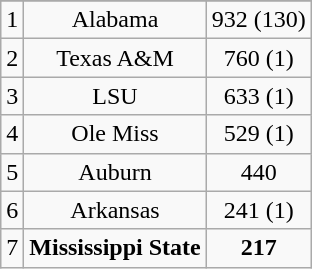<table class="wikitable" style="display: inline-table;">
<tr align="center">
</tr>
<tr align="center">
<td>1</td>
<td>Alabama</td>
<td>932 (130)</td>
</tr>
<tr align="center">
<td>2</td>
<td>Texas A&M</td>
<td>760 (1)</td>
</tr>
<tr align="center">
<td>3</td>
<td>LSU</td>
<td>633 (1)</td>
</tr>
<tr align="center">
<td>4</td>
<td>Ole Miss</td>
<td>529 (1)</td>
</tr>
<tr align="center">
<td>5</td>
<td>Auburn</td>
<td>440</td>
</tr>
<tr align="center">
<td>6</td>
<td>Arkansas</td>
<td>241 (1)</td>
</tr>
<tr align="center">
<td>7</td>
<td><strong>Mississippi State</strong></td>
<td><strong>217</strong></td>
</tr>
</table>
